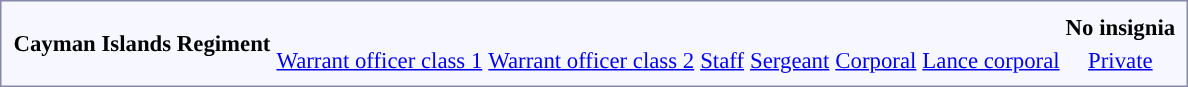<table style="border:1px solid #8888aa; background-color:#f7f8ff; padding:5px; font-size:95%; margin: 0px 12px 12px 0px;">
<tr style="text-align:center;">
<td rowspan=2><strong> Cayman Islands Regiment</strong></td>
<td colspan=6></td>
<td colspan=2></td>
<td colspan=2></td>
<td colspan=12></td>
<td colspan=4></td>
<td colspan=2></td>
<td colspan=8><strong>No insignia</strong></td>
</tr>
<tr style="text-align:center;">
<td colspan=6><a href='#'>Warrant officer class 1</a></td>
<td colspan=2><a href='#'>Warrant officer class 2</a></td>
<td colspan=2><a href='#'>Staff</a></td>
<td colspan=12><a href='#'>Sergeant</a></td>
<td colspan=4><a href='#'>Corporal</a></td>
<td colspan=2><a href='#'>Lance corporal</a></td>
<td colspan=8><a href='#'>Private</a></td>
</tr>
</table>
